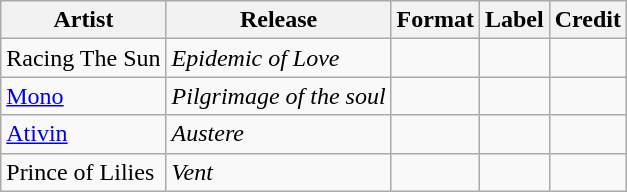<table class="wikitable sortable">
<tr>
<th>Artist</th>
<th>Release</th>
<th>Format</th>
<th>Label</th>
<th>Credit</th>
</tr>
<tr>
<td>Racing The Sun</td>
<td><em>Epidemic of Love</em></td>
<td></td>
<td></td>
<td></td>
</tr>
<tr>
<td><a href='#'>Mono</a></td>
<td><em>Pilgrimage of the soul</em></td>
<td></td>
<td></td>
<td></td>
</tr>
<tr>
<td><a href='#'>Ativin</a></td>
<td><em>Austere</em></td>
<td></td>
<td></td>
<td></td>
</tr>
<tr>
<td>Prince of Lilies</td>
<td><em>Vent</em></td>
<td></td>
<td></td>
<td></td>
</tr>
</table>
